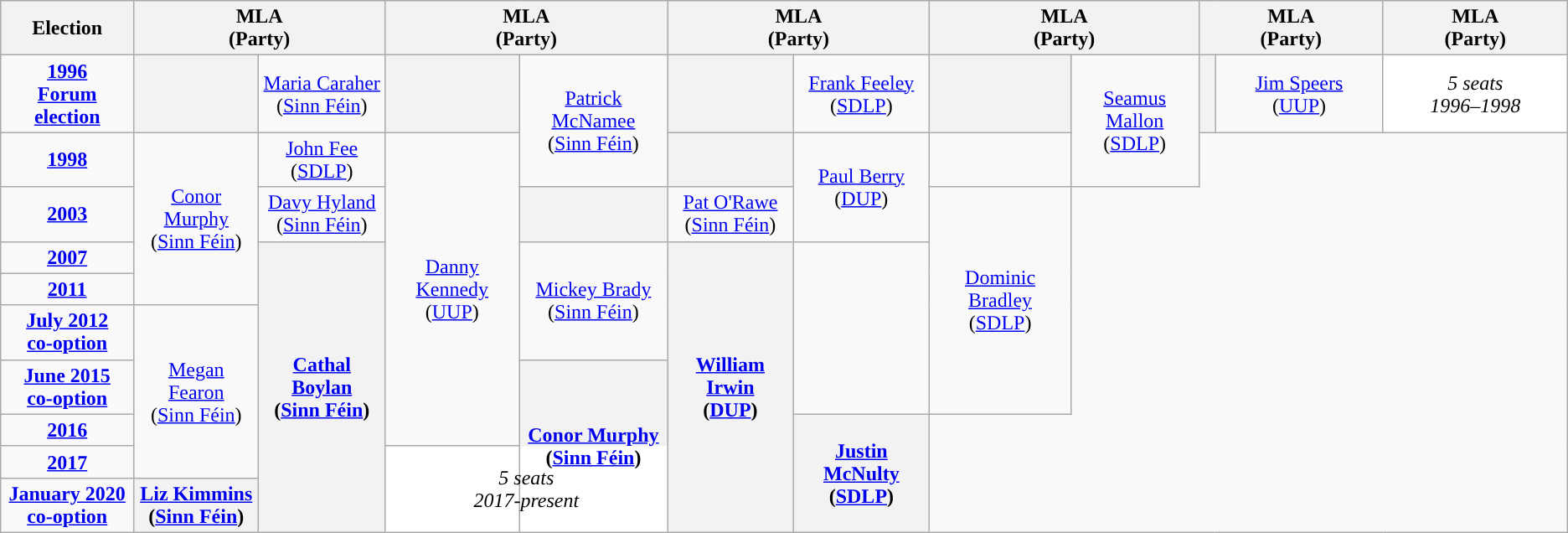<table class="wikitable" style="text-align:center">
<tr>
<th>Election</th>
<th scope="col" width="150" colspan = "2">MLA<br> (Party)</th>
<th scope="col" width="150" colspan = "2">MLA<br> (Party)</th>
<th scope="col" width="150" colspan = "2">MLA<br> (Party)</th>
<th scope="col" width="150" colspan = "2">MLA<br> (Party)</th>
<th scope="col" width="150" colspan = "2">MLA<br> (Party)</th>
<th scope="col" width="150" colspan = "2">MLA<br> (Party)</th>
</tr>
<tr>
<td><strong><a href='#'>1996<br>Forum election</a></strong></td>
<th style="background-color: "></th>
<td><a href='#'>Maria Caraher</a><br>(<a href='#'>Sinn Féin</a>)</td>
<th style="background-color: "></th>
<td rowspan=2><a href='#'>Patrick McNamee</a><br>(<a href='#'>Sinn Féin</a>)</td>
<th style="background-color: "></th>
<td><a href='#'>Frank Feeley</a><br>(<a href='#'>SDLP</a>)</td>
<th style="background-color: "></th>
<td rowspan=2><a href='#'>Seamus Mallon</a><br>(<a href='#'>SDLP</a>)</td>
<th style="background-color: "></th>
<td><a href='#'>Jim Speers</a><br>(<a href='#'>UUP</a>)</td>
<td style="background-color:#FFFFFF" colspan=2><em>5 seats<br>1996–1998</em></td>
</tr>
<tr>
<td><strong><a href='#'>1998</a></strong></td>
<td rowspan=4><a href='#'>Conor Murphy</a><br>(<a href='#'>Sinn Féin</a>)</td>
<td><a href='#'>John Fee</a><br>(<a href='#'>SDLP</a>)</td>
<td rowspan=7><a href='#'>Danny Kennedy</a><br>(<a href='#'>UUP</a>)</td>
<th style="background-color: "></th>
<td rowspan=2><a href='#'>Paul Berry</a><br>(<a href='#'>DUP</a>)</td>
</tr>
<tr>
<td><strong><a href='#'>2003</a></strong></td>
<td><a href='#'>Davy Hyland</a><br>(<a href='#'>Sinn Féin</a>)</td>
<th style="background-color: "></th>
<td><a href='#'>Pat O'Rawe</a><br>(<a href='#'>Sinn Féin</a>)</td>
<td rowspan=5><a href='#'>Dominic Bradley</a><br>(<a href='#'>SDLP</a>)</td>
</tr>
<tr>
<td><strong><a href='#'>2007</a></strong></td>
<th rowspan=7><a href='#'>Cathal Boylan</a><br>(<a href='#'>Sinn Féin</a>)</th>
<td rowspan=3><a href='#'>Mickey Brady</a><br>(<a href='#'>Sinn Féin</a>)</td>
<th rowspan=7><a href='#'>William Irwin</a><br>(<a href='#'>DUP</a>)</th>
</tr>
<tr>
<td><strong><a href='#'>2011</a></strong></td>
</tr>
<tr>
<td><strong><a href='#'>July 2012<br>co-option</a></strong></td>
<td rowspan=4><a href='#'>Megan Fearon</a><br>(<a href='#'>Sinn Féin</a>)</td>
</tr>
<tr>
<td><strong><a href='#'>June 2015<br>co-option</a></strong></td>
<th rowspan=4><a href='#'>Conor Murphy</a><br>(<a href='#'>Sinn Féin</a>)</th>
</tr>
<tr>
<td><strong><a href='#'>2016</a></strong></td>
<th rowspan=3><a href='#'>Justin McNulty</a><br>(<a href='#'>SDLP</a>)</th>
</tr>
<tr>
<td><strong><a href='#'>2017</a></strong></td>
<td style="background-color:#FFFFFF" colspan=2 rowspan=2><em>5 seats<br>2017-present</em></td>
</tr>
<tr>
<td><strong><a href='#'>January 2020<br>co-option</a></strong></td>
<th><a href='#'>Liz Kimmins</a><br>(<a href='#'>Sinn Féin</a>)</th>
</tr>
</table>
